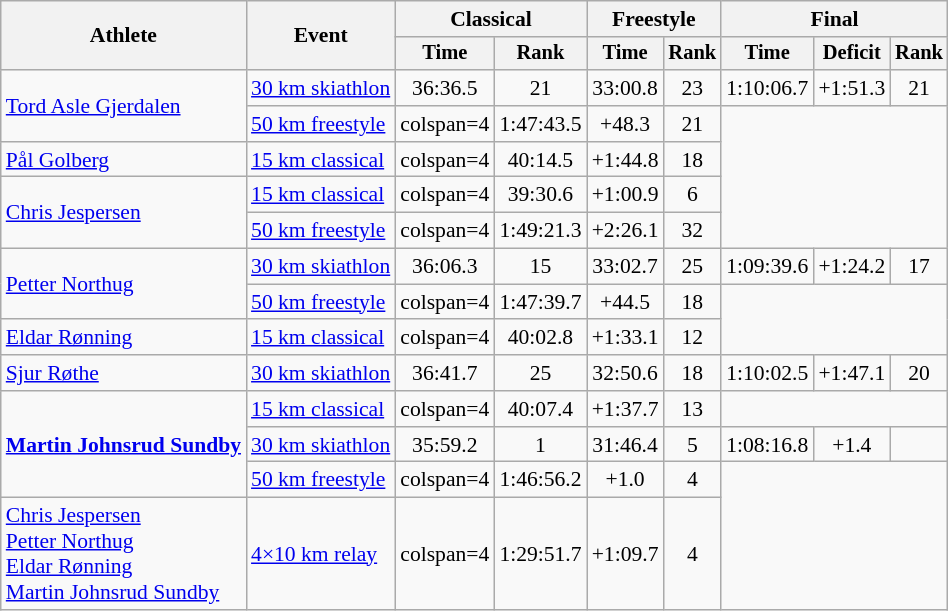<table class="wikitable" style="font-size:90%">
<tr>
<th rowspan=2>Athlete</th>
<th rowspan=2>Event</th>
<th colspan=2>Classical</th>
<th colspan=2>Freestyle</th>
<th colspan=3>Final</th>
</tr>
<tr style="font-size: 95%">
<th>Time</th>
<th>Rank</th>
<th>Time</th>
<th>Rank</th>
<th>Time</th>
<th>Deficit</th>
<th>Rank</th>
</tr>
<tr align=center>
<td align=left rowspan=2><a href='#'>Tord Asle Gjerdalen</a></td>
<td align=left><a href='#'>30 km skiathlon</a></td>
<td>36:36.5</td>
<td>21</td>
<td>33:00.8</td>
<td>23</td>
<td>1:10:06.7</td>
<td>+1:51.3</td>
<td>21</td>
</tr>
<tr align=center>
<td align=left><a href='#'>50 km freestyle</a></td>
<td>colspan=4 </td>
<td>1:47:43.5</td>
<td>+48.3</td>
<td>21</td>
</tr>
<tr align=center>
<td align=left><a href='#'>Pål Golberg</a></td>
<td align=left><a href='#'>15 km classical</a></td>
<td>colspan=4 </td>
<td>40:14.5</td>
<td>+1:44.8</td>
<td>18</td>
</tr>
<tr align=center>
<td align=left rowspan=2><a href='#'>Chris Jespersen</a></td>
<td align=left><a href='#'>15 km classical</a></td>
<td>colspan=4 </td>
<td>39:30.6</td>
<td>+1:00.9</td>
<td>6</td>
</tr>
<tr align=center>
<td align=left><a href='#'>50 km freestyle</a></td>
<td>colspan=4 </td>
<td>1:49:21.3</td>
<td>+2:26.1</td>
<td>32</td>
</tr>
<tr align=center>
<td align=left rowspan=2><a href='#'>Petter Northug</a></td>
<td align=left><a href='#'>30 km skiathlon</a></td>
<td>36:06.3</td>
<td>15</td>
<td>33:02.7</td>
<td>25</td>
<td>1:09:39.6</td>
<td>+1:24.2</td>
<td>17</td>
</tr>
<tr align=center>
<td align=left><a href='#'>50 km freestyle</a></td>
<td>colspan=4 </td>
<td>1:47:39.7</td>
<td>+44.5</td>
<td>18</td>
</tr>
<tr align=center>
<td align=left><a href='#'>Eldar Rønning</a></td>
<td align=left><a href='#'>15 km classical</a></td>
<td>colspan=4 </td>
<td>40:02.8</td>
<td>+1:33.1</td>
<td>12</td>
</tr>
<tr align=center>
<td align=left><a href='#'>Sjur Røthe</a></td>
<td align=left><a href='#'>30 km skiathlon</a></td>
<td>36:41.7</td>
<td>25</td>
<td>32:50.6</td>
<td>18</td>
<td>1:10:02.5</td>
<td>+1:47.1</td>
<td>20</td>
</tr>
<tr align=center>
<td align=left rowspan=3><strong><a href='#'>Martin Johnsrud Sundby</a></strong></td>
<td align=left><a href='#'>15 km classical</a></td>
<td>colspan=4 </td>
<td>40:07.4</td>
<td>+1:37.7</td>
<td>13</td>
</tr>
<tr align=center>
<td align=left><a href='#'>30 km skiathlon</a></td>
<td>35:59.2</td>
<td>1</td>
<td>31:46.4</td>
<td>5</td>
<td>1:08:16.8</td>
<td>+1.4</td>
<td></td>
</tr>
<tr align=center>
<td align=left><a href='#'>50 km freestyle</a></td>
<td>colspan=4 </td>
<td>1:46:56.2</td>
<td>+1.0</td>
<td>4</td>
</tr>
<tr align=center>
<td align=left><a href='#'>Chris Jespersen</a><br><a href='#'>Petter Northug</a><br><a href='#'>Eldar Rønning</a><br><a href='#'>Martin Johnsrud Sundby</a></td>
<td align=left><a href='#'>4×10 km relay</a></td>
<td>colspan=4 </td>
<td>1:29:51.7</td>
<td>+1:09.7</td>
<td>4</td>
</tr>
</table>
